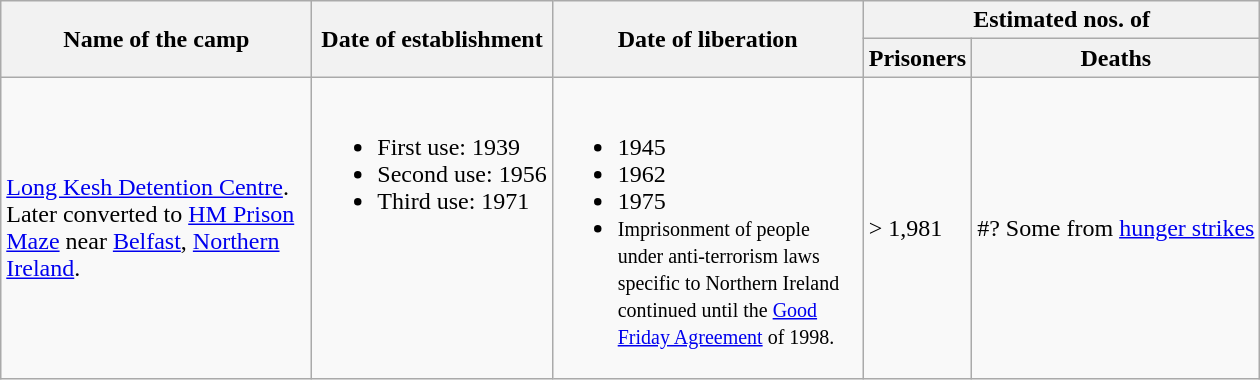<table class="wikitable">
<tr>
<th rowspan=2>Name of the camp</th>
<th rowspan=2>Date of establishment</th>
<th rowspan=2>Date of liberation</th>
<th colspan=2>Estimated nos. of</th>
</tr>
<tr>
<th>Prisoners</th>
<th>Deaths</th>
</tr>
<tr>
<td width=200><a href='#'>Long Kesh Detention Centre</a>. Later converted to <a href='#'>HM Prison Maze</a> near <a href='#'>Belfast</a>, <a href='#'>Northern Ireland</a>.</td>
<td valign=top><br><ul><li>First use: 1939</li><li>Second use: 1956</li><li>Third use: 1971</li></ul></td>
<td width=200><br><ul><li>1945</li><li>1962</li><li>1975</li><li><small>Imprisonment of people under anti-terrorism laws specific to Northern Ireland continued until the <a href='#'>Good Friday Agreement</a> of 1998.</small></li></ul></td>
<td>> 1,981</td>
<td>#? Some from <a href='#'>hunger strikes</a></td>
</tr>
</table>
